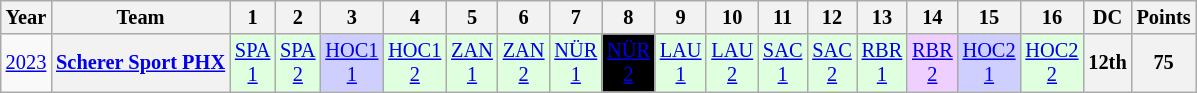<table class="wikitable" style="text-align:center; font-size:85%">
<tr>
<th>Year</th>
<th>Team</th>
<th>1</th>
<th>2</th>
<th>3</th>
<th>4</th>
<th>5</th>
<th>6</th>
<th>7</th>
<th>8</th>
<th>9</th>
<th>10</th>
<th>11</th>
<th>12</th>
<th>13</th>
<th>14</th>
<th>15</th>
<th>16</th>
<th>DC</th>
<th>Points</th>
</tr>
<tr>
<td><a href='#'>2023</a></td>
<th><a href='#'>Scherer Sport PHX</a></th>
<td style="background:#DFFFDF;"><a href='#'>SPA<br>1</a><br></td>
<td style="background:#DFFFDF;"><a href='#'>SPA<br>2</a><br></td>
<td style="background:#CFCFFF;"><a href='#'>HOC1<br>1</a><br></td>
<td style="background:#DFFFDF;"><a href='#'>HOC1<br>2</a><br></td>
<td style="background:#DFFFDF;"><a href='#'>ZAN<br>1</a><br></td>
<td style="background:#DFFFDF;"><a href='#'>ZAN<br>2</a><br></td>
<td style="background:#DFFFDF;"><a href='#'>NÜR<br>1</a><br></td>
<td style="background:#000000; color:white"><a href='#'><span>NÜR<br>2</span></a><br></td>
<td style="background:#DFFFDF;"><a href='#'>LAU<br>1</a><br></td>
<td style="background:#DFFFDF;"><a href='#'>LAU<br>2</a><br></td>
<td style="background:#DFFFDF;"><a href='#'>SAC<br>1</a><br></td>
<td style="background:#DFFFDF;"><a href='#'>SAC<br>2</a><br></td>
<td style="background:#DFFFDF;"><a href='#'>RBR<br>1</a><br></td>
<td style="background:#EFCFFF;"><a href='#'>RBR<br>2</a><br></td>
<td style="background:#CFCFFF;"><a href='#'>HOC2<br>1</a><br></td>
<td style="background:#DFFFDF;"><a href='#'>HOC2<br>2</a><br></td>
<th>12th</th>
<th>75</th>
</tr>
</table>
